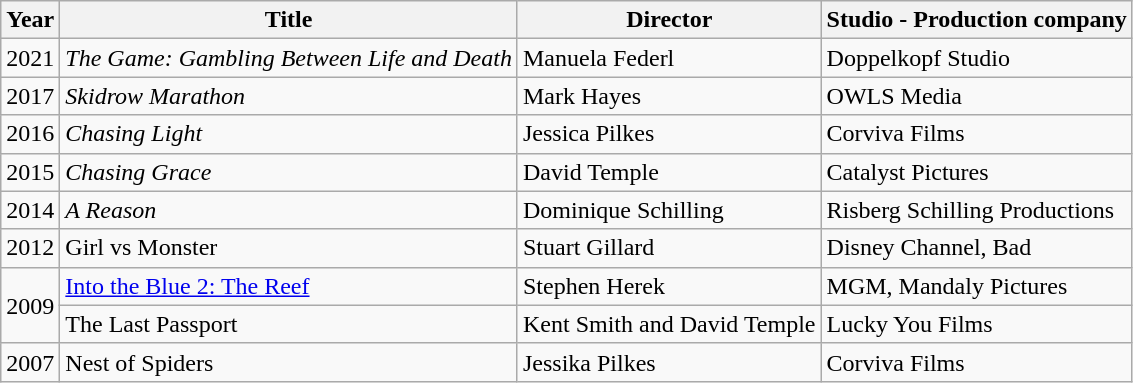<table class="wikitable">
<tr>
<th>Year</th>
<th>Title</th>
<th>Director</th>
<th>Studio - Production company</th>
</tr>
<tr>
<td>2021</td>
<td><em>The Game: Gambling Between Life and Death</em></td>
<td>Manuela Federl</td>
<td>Doppelkopf Studio</td>
</tr>
<tr>
<td>2017</td>
<td><em>Skidrow Marathon</em></td>
<td>Mark Hayes</td>
<td>OWLS Media</td>
</tr>
<tr>
<td>2016</td>
<td><em>Chasing Light</em></td>
<td>Jessica Pilkes</td>
<td>Corviva Films</td>
</tr>
<tr>
<td>2015</td>
<td><em>Chasing Grace</em></td>
<td>David Temple</td>
<td>Catalyst Pictures</td>
</tr>
<tr>
<td>2014</td>
<td><em>A Reason</em></td>
<td>Dominique Schilling</td>
<td>Risberg Schilling Productions</td>
</tr>
<tr>
<td>2012</td>
<td>Girl vs Monster</td>
<td>Stuart Gillard</td>
<td>Disney Channel, Bad</td>
</tr>
<tr>
<td rowspan="2">2009</td>
<td><a href='#'>Into the Blue 2: The Reef</a></td>
<td>Stephen Herek</td>
<td>MGM, Mandaly Pictures</td>
</tr>
<tr>
<td>The Last Passport</td>
<td>Kent Smith and David Temple</td>
<td>Lucky You Films</td>
</tr>
<tr>
<td>2007</td>
<td>Nest of Spiders</td>
<td>Jessika Pilkes</td>
<td>Corviva Films</td>
</tr>
</table>
